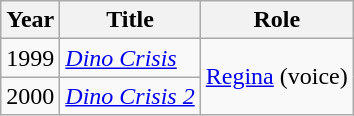<table class="wikitable sortable">
<tr>
<th>Year</th>
<th>Title</th>
<th>Role</th>
</tr>
<tr>
<td>1999</td>
<td><em><a href='#'>Dino Crisis</a></em></td>
<td rowspan="2"><a href='#'>Regina</a> (voice)</td>
</tr>
<tr>
<td>2000</td>
<td><em><a href='#'>Dino Crisis 2</a></em></td>
</tr>
</table>
